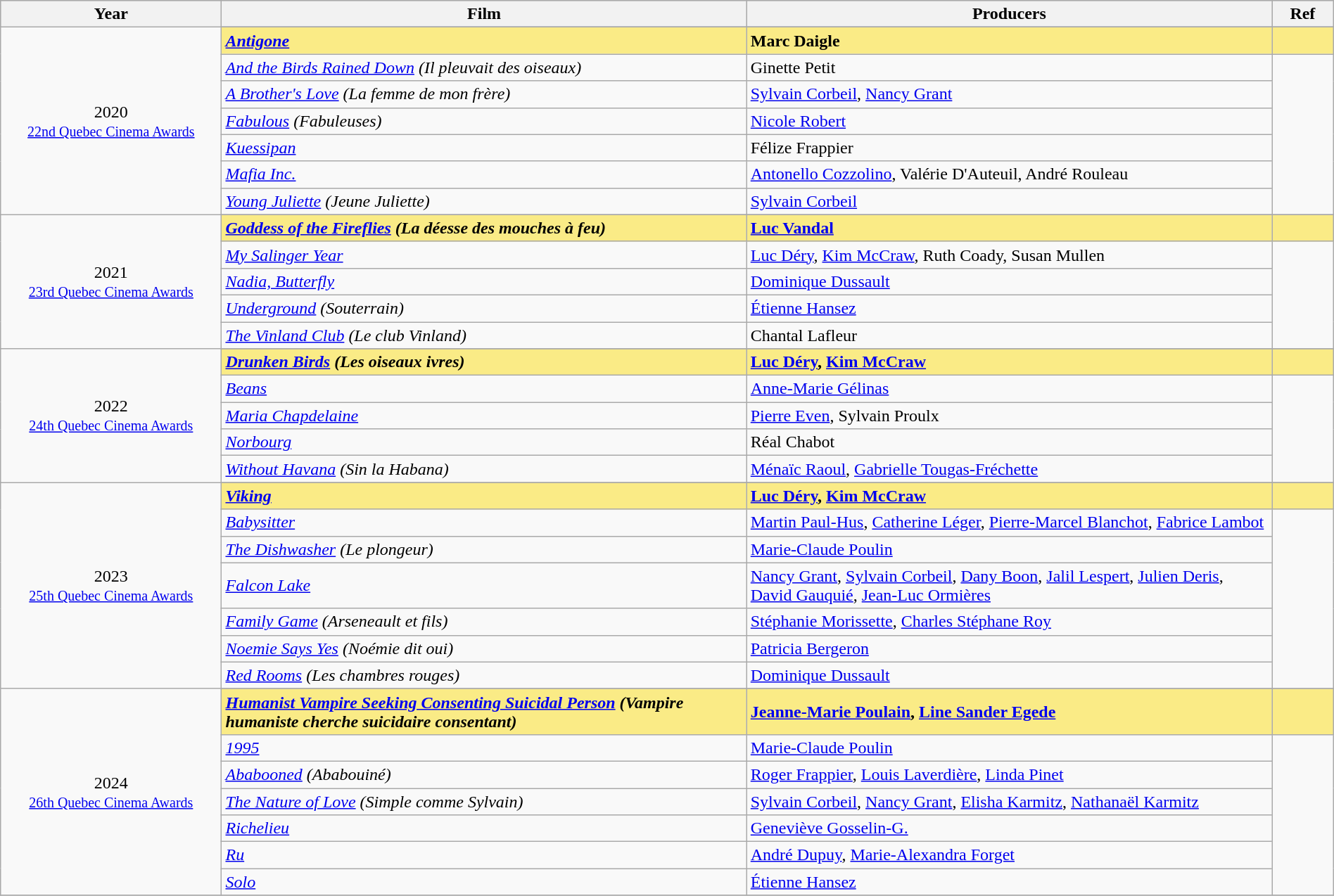<table class="wikitable" style="width:100%;">
<tr style="background:#bebebe;">
<th style="width:8%;">Year</th>
<th style="width:19%;">Film</th>
<th style="width:19%;">Producers</th>
<th style="width:2%;">Ref</th>
</tr>
<tr>
<td rowspan="8" align="center">2020<br> <small><a href='#'>22nd Quebec Cinema Awards</a></small></td>
</tr>
<tr style="background:#FAEB86">
<td><strong><em><a href='#'>Antigone</a></em></strong></td>
<td><strong>Marc Daigle</strong></td>
<td></td>
</tr>
<tr>
<td><em><a href='#'>And the Birds Rained Down</a> (Il pleuvait des oiseaux)</em></td>
<td>Ginette Petit</td>
<td rowspan=6></td>
</tr>
<tr>
<td><em><a href='#'>A Brother's Love</a> (La femme de mon frère)</em></td>
<td><a href='#'>Sylvain Corbeil</a>, <a href='#'>Nancy Grant</a></td>
</tr>
<tr>
<td><em><a href='#'>Fabulous</a> (Fabuleuses)</em></td>
<td><a href='#'>Nicole Robert</a></td>
</tr>
<tr>
<td><em><a href='#'>Kuessipan</a></em></td>
<td>Félize Frappier</td>
</tr>
<tr>
<td><em><a href='#'>Mafia Inc.</a></em></td>
<td><a href='#'>Antonello Cozzolino</a>, Valérie D'Auteuil, André Rouleau</td>
</tr>
<tr>
<td><em><a href='#'>Young Juliette</a> (Jeune Juliette)</em></td>
<td><a href='#'>Sylvain Corbeil</a></td>
</tr>
<tr>
<td rowspan="6" align="center">2021<br><small><a href='#'>23rd Quebec Cinema Awards</a></small></td>
</tr>
<tr style="background:#FAEB86">
<td><strong><em><a href='#'>Goddess of the Fireflies</a> (La déesse des mouches à feu)</em></strong></td>
<td><strong><a href='#'>Luc Vandal</a></strong></td>
<td></td>
</tr>
<tr>
<td><em><a href='#'>My Salinger Year</a></em></td>
<td><a href='#'>Luc Déry</a>, <a href='#'>Kim McCraw</a>, Ruth Coady, Susan Mullen</td>
<td rowspan=4></td>
</tr>
<tr>
<td><em><a href='#'>Nadia, Butterfly</a></em></td>
<td><a href='#'>Dominique Dussault</a></td>
</tr>
<tr>
<td><em><a href='#'>Underground</a> (Souterrain)</em></td>
<td><a href='#'>Étienne Hansez</a></td>
</tr>
<tr>
<td><em><a href='#'>The Vinland Club</a> (Le club Vinland)</em></td>
<td>Chantal Lafleur</td>
</tr>
<tr>
<td rowspan="6" align="center">2022<br><small><a href='#'>24th Quebec Cinema Awards</a></small></td>
</tr>
<tr style="background:#FAEB86">
<td><strong><em><a href='#'>Drunken Birds</a> (Les oiseaux ivres)</em></strong></td>
<td><strong><a href='#'>Luc Déry</a>, <a href='#'>Kim McCraw</a></strong></td>
<td></td>
</tr>
<tr>
<td><em><a href='#'>Beans</a></em></td>
<td><a href='#'>Anne-Marie Gélinas</a></td>
<td rowspan=4></td>
</tr>
<tr>
<td><em><a href='#'>Maria Chapdelaine</a></em></td>
<td><a href='#'>Pierre Even</a>, Sylvain Proulx</td>
</tr>
<tr>
<td><em><a href='#'>Norbourg</a></em></td>
<td>Réal Chabot</td>
</tr>
<tr>
<td><em><a href='#'>Without Havana</a> (Sin la Habana)</em></td>
<td><a href='#'>Ménaïc Raoul</a>, <a href='#'>Gabrielle Tougas-Fréchette</a></td>
</tr>
<tr>
<td rowspan="8" align="center">2023<br><small><a href='#'>25th Quebec Cinema Awards</a></small></td>
</tr>
<tr style="background:#FAEB86">
<td><strong><em><a href='#'>Viking</a></em></strong></td>
<td><strong><a href='#'>Luc Déry</a>, <a href='#'>Kim McCraw</a></strong></td>
<td></td>
</tr>
<tr>
<td><em><a href='#'>Babysitter</a></em></td>
<td><a href='#'>Martin Paul-Hus</a>, <a href='#'>Catherine Léger</a>, <a href='#'>Pierre-Marcel Blanchot</a>, <a href='#'>Fabrice Lambot</a></td>
<td rowspan=6></td>
</tr>
<tr>
<td><em><a href='#'>The Dishwasher</a> (Le plongeur)</em></td>
<td><a href='#'>Marie-Claude Poulin</a></td>
</tr>
<tr>
<td><em><a href='#'>Falcon Lake</a></em></td>
<td><a href='#'>Nancy Grant</a>, <a href='#'>Sylvain Corbeil</a>, <a href='#'>Dany Boon</a>, <a href='#'>Jalil Lespert</a>, <a href='#'>Julien Deris</a>, <a href='#'>David Gauquié</a>, <a href='#'>Jean-Luc Ormières</a></td>
</tr>
<tr>
<td><em><a href='#'>Family Game</a> (Arseneault et fils)</em></td>
<td><a href='#'>Stéphanie Morissette</a>, <a href='#'>Charles Stéphane Roy</a></td>
</tr>
<tr>
<td><em><a href='#'>Noemie Says Yes</a> (Noémie dit oui)</em></td>
<td><a href='#'>Patricia Bergeron</a></td>
</tr>
<tr>
<td><em><a href='#'>Red Rooms</a> (Les chambres rouges)</em></td>
<td><a href='#'>Dominique Dussault</a></td>
</tr>
<tr>
<td rowspan="8" align="center">2024<br><small><a href='#'>26th Quebec Cinema Awards</a></small></td>
</tr>
<tr style="background:#FAEB86">
<td><strong><em><a href='#'>Humanist Vampire Seeking Consenting Suicidal Person</a> (Vampire humaniste cherche suicidaire consentant)</em></strong></td>
<td><strong><a href='#'>Jeanne-Marie Poulain</a>, <a href='#'>Line Sander Egede</a></strong></td>
<td></td>
</tr>
<tr>
<td><em><a href='#'>1995</a></em></td>
<td><a href='#'>Marie-Claude Poulin</a></td>
<td rowspan=6></td>
</tr>
<tr>
<td><em><a href='#'>Ababooned</a> (Ababouiné)</em></td>
<td><a href='#'>Roger Frappier</a>, <a href='#'>Louis Laverdière</a>, <a href='#'>Linda Pinet</a></td>
</tr>
<tr>
<td><em><a href='#'>The Nature of Love</a> (Simple comme Sylvain)</em></td>
<td><a href='#'>Sylvain Corbeil</a>, <a href='#'>Nancy Grant</a>, <a href='#'>Elisha Karmitz</a>, <a href='#'>Nathanaël Karmitz</a></td>
</tr>
<tr>
<td><em><a href='#'>Richelieu</a></em></td>
<td><a href='#'>Geneviève Gosselin-G.</a></td>
</tr>
<tr>
<td><em><a href='#'>Ru</a></em></td>
<td><a href='#'>André Dupuy</a>, <a href='#'>Marie-Alexandra Forget</a></td>
</tr>
<tr>
<td><em><a href='#'>Solo</a></em></td>
<td><a href='#'>Étienne Hansez</a></td>
</tr>
<tr>
</tr>
</table>
